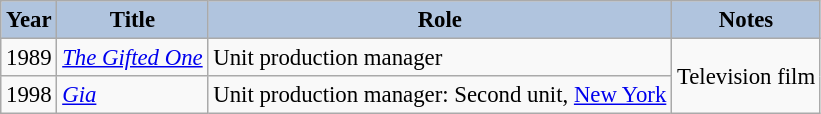<table class="wikitable" style="font-size:95%;">
<tr>
<th style="background:#B0C4DE;">Year</th>
<th style="background:#B0C4DE;">Title</th>
<th style="background:#B0C4DE;">Role</th>
<th style="background:#B0C4DE;">Notes</th>
</tr>
<tr>
<td>1989</td>
<td><em><a href='#'>The Gifted One</a></em></td>
<td>Unit production manager</td>
<td rowspan=2>Television film</td>
</tr>
<tr>
<td>1998</td>
<td><em><a href='#'>Gia</a></em></td>
<td>Unit production manager: Second unit, <a href='#'>New York</a></td>
</tr>
</table>
